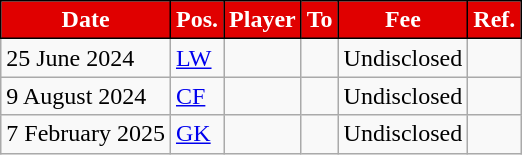<table class="wikitable plainrowheaders sortable">
<tr>
<th style="background:#E00000;border:1px solid black;color:white">Date</th>
<th style="background:#E00000;border:1px solid black;color:white">Pos.</th>
<th style="background:#E00000;border:1px solid black;color:white">Player</th>
<th style="background:#E00000;border:1px solid black;color:white">To</th>
<th style="background:#E00000;border:1px solid black;color:white">Fee</th>
<th style="background:#E00000;border:1px solid black;color:white">Ref.</th>
</tr>
<tr>
<td>25 June 2024</td>
<td><a href='#'>LW</a></td>
<td></td>
<td></td>
<td>Undisclosed</td>
<td></td>
</tr>
<tr>
<td>9 August 2024</td>
<td><a href='#'>CF</a></td>
<td></td>
<td></td>
<td>Undisclosed</td>
<td></td>
</tr>
<tr>
<td>7 February 2025</td>
<td><a href='#'>GK</a></td>
<td></td>
<td></td>
<td>Undisclosed</td>
<td></td>
</tr>
</table>
